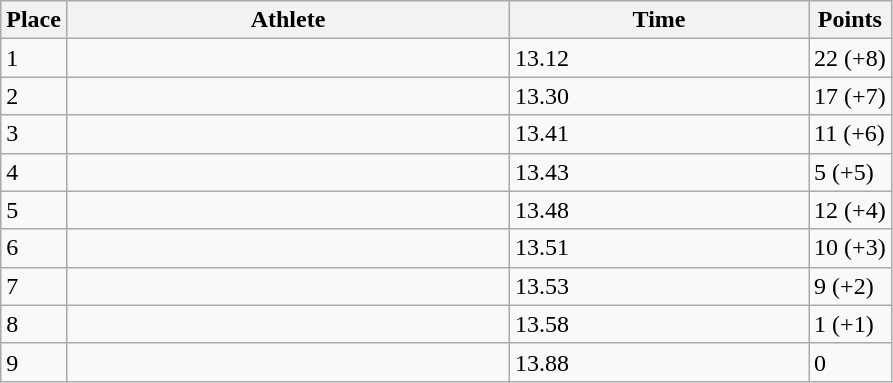<table class="wikitable sortable">
<tr>
<th>Place</th>
<th style="width:18em">Athlete</th>
<th style="width:12em">Time</th>
<th>Points</th>
</tr>
<tr>
<td>1</td>
<td></td>
<td>13.12 </td>
<td>22 (+8)</td>
</tr>
<tr>
<td>2</td>
<td></td>
<td>13.30</td>
<td>17 (+7)</td>
</tr>
<tr>
<td>3</td>
<td></td>
<td>13.41</td>
<td>11 (+6)</td>
</tr>
<tr>
<td>4</td>
<td></td>
<td>13.43</td>
<td>5 (+5)</td>
</tr>
<tr>
<td>5</td>
<td></td>
<td>13.48</td>
<td>12 (+4)</td>
</tr>
<tr>
<td>6</td>
<td></td>
<td>13.51</td>
<td>10 (+3)</td>
</tr>
<tr>
<td>7</td>
<td></td>
<td>13.53</td>
<td>9 (+2)</td>
</tr>
<tr>
<td>8</td>
<td></td>
<td>13.58</td>
<td>1 (+1)</td>
</tr>
<tr>
<td>9</td>
<td></td>
<td>13.88</td>
<td>0</td>
</tr>
</table>
